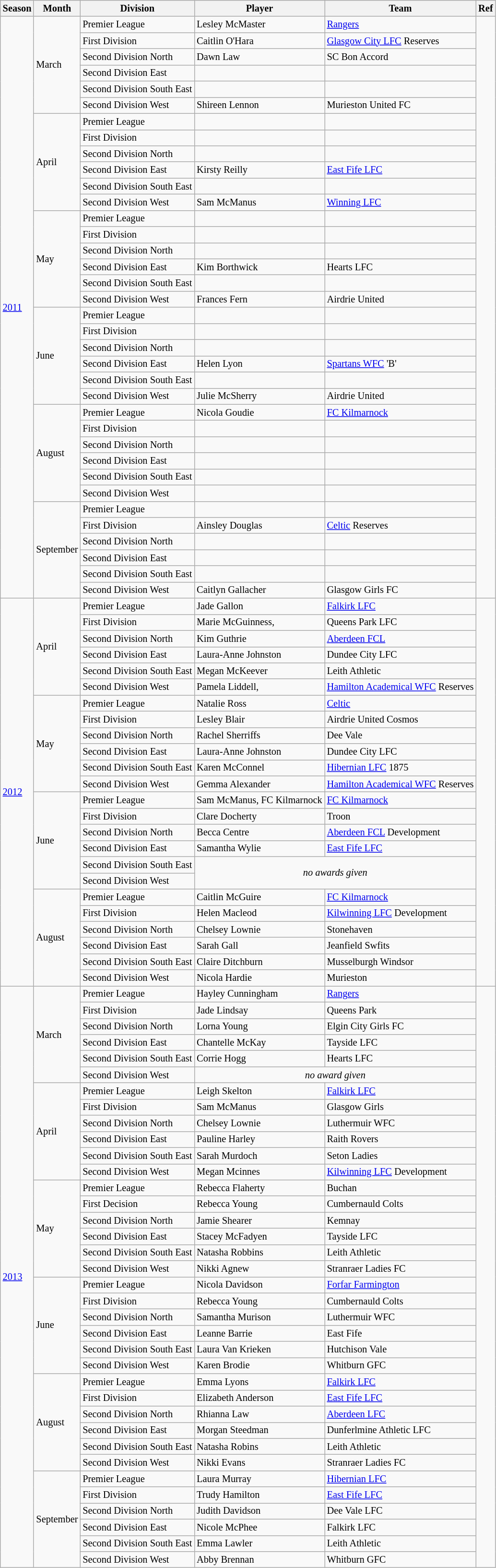<table class="wikitable sortable collapsible collapsed" style="font-size:85%;">
<tr>
<th>Season</th>
<th>Month</th>
<th>Division</th>
<th>Player</th>
<th>Team</th>
<th>Ref</th>
</tr>
<tr>
<td rowspan="36"><a href='#'>2011</a></td>
<td rowspan="6">March</td>
<td>Premier League</td>
<td>Lesley McMaster</td>
<td><a href='#'>Rangers</a></td>
<td rowspan=36></td>
</tr>
<tr>
<td>First Division</td>
<td>Caitlin O'Hara</td>
<td><a href='#'>Glasgow City LFC</a> Reserves</td>
</tr>
<tr>
<td>Second Division North</td>
<td>Dawn Law</td>
<td>SC Bon Accord</td>
</tr>
<tr>
<td>Second Division East</td>
<td></td>
<td></td>
</tr>
<tr>
<td>Second Division South East</td>
<td></td>
<td></td>
</tr>
<tr>
<td>Second Division West</td>
<td>Shireen Lennon</td>
<td>Murieston United FC</td>
</tr>
<tr>
<td rowspan="6">April</td>
<td>Premier League</td>
<td></td>
<td></td>
</tr>
<tr>
<td>First Division</td>
<td></td>
<td></td>
</tr>
<tr>
<td>Second Division North</td>
<td></td>
<td></td>
</tr>
<tr>
<td>Second Division East</td>
<td>Kirsty Reilly</td>
<td><a href='#'>East Fife LFC</a></td>
</tr>
<tr>
<td>Second Division South East</td>
<td></td>
<td></td>
</tr>
<tr>
<td>Second Division West</td>
<td>Sam McManus</td>
<td><a href='#'>Winning LFC</a></td>
</tr>
<tr>
<td rowspan="6">May</td>
<td>Premier League</td>
<td></td>
<td></td>
</tr>
<tr>
<td>First Division</td>
<td></td>
<td></td>
</tr>
<tr>
<td>Second Division North</td>
<td></td>
<td></td>
</tr>
<tr>
<td>Second Division East</td>
<td>Kim Borthwick</td>
<td>Hearts LFC</td>
</tr>
<tr>
<td>Second Division South East</td>
<td></td>
<td></td>
</tr>
<tr>
<td>Second Division West</td>
<td>Frances Fern</td>
<td>Airdrie United</td>
</tr>
<tr>
<td rowspan="6">June</td>
<td>Premier League</td>
<td></td>
<td></td>
</tr>
<tr>
<td>First Division</td>
<td></td>
<td></td>
</tr>
<tr>
<td>Second Division North</td>
<td></td>
<td></td>
</tr>
<tr>
<td>Second Division East</td>
<td>Helen Lyon</td>
<td><a href='#'>Spartans WFC</a> 'B'</td>
</tr>
<tr>
<td>Second Division South East</td>
<td></td>
<td></td>
</tr>
<tr>
<td>Second Division West</td>
<td>Julie McSherry</td>
<td>Airdrie United</td>
</tr>
<tr>
<td rowspan="6">August</td>
<td>Premier League</td>
<td>Nicola Goudie</td>
<td><a href='#'>FC Kilmarnock</a></td>
</tr>
<tr>
<td>First Division</td>
<td></td>
<td></td>
</tr>
<tr>
<td>Second Division North</td>
<td></td>
<td></td>
</tr>
<tr>
<td>Second Division East</td>
<td></td>
<td></td>
</tr>
<tr>
<td>Second Division South East</td>
<td></td>
<td></td>
</tr>
<tr>
<td>Second Division West</td>
<td></td>
<td></td>
</tr>
<tr>
<td rowspan="6">September</td>
<td>Premier League</td>
<td></td>
<td></td>
</tr>
<tr>
<td>First Division</td>
<td>Ainsley Douglas</td>
<td><a href='#'>Celtic</a> Reserves</td>
</tr>
<tr>
<td>Second Division North</td>
<td></td>
<td></td>
</tr>
<tr>
<td>Second Division East</td>
<td></td>
<td></td>
</tr>
<tr>
<td>Second Division South East</td>
<td></td>
<td></td>
</tr>
<tr>
<td>Second Division West</td>
<td>Caitlyn Gallacher</td>
<td>Glasgow Girls FC</td>
</tr>
<tr>
<td rowspan="24"><a href='#'>2012</a></td>
<td rowspan="6">April</td>
<td>Premier League</td>
<td>Jade Gallon</td>
<td><a href='#'>Falkirk LFC</a></td>
<td rowspan="24"></td>
</tr>
<tr>
<td>First Division</td>
<td>Marie McGuinness,</td>
<td>Queens Park LFC</td>
</tr>
<tr>
<td>Second Division North</td>
<td>Kim Guthrie</td>
<td><a href='#'>Aberdeen FCL</a></td>
</tr>
<tr>
<td>Second Division East</td>
<td>Laura-Anne Johnston</td>
<td>Dundee City LFC</td>
</tr>
<tr>
<td>Second Division South East</td>
<td>Megan McKeever</td>
<td>Leith Athletic</td>
</tr>
<tr>
<td>Second Division West</td>
<td>Pamela Liddell,</td>
<td><a href='#'>Hamilton Academical WFC</a> Reserves</td>
</tr>
<tr>
<td rowspan="6">May</td>
<td>Premier League</td>
<td>Natalie Ross</td>
<td><a href='#'>Celtic</a></td>
</tr>
<tr>
<td>First Division</td>
<td>Lesley Blair</td>
<td>Airdrie United Cosmos</td>
</tr>
<tr>
<td>Second Division North</td>
<td>Rachel Sherriffs</td>
<td>Dee Vale</td>
</tr>
<tr>
<td>Second Division East</td>
<td>Laura-Anne Johnston</td>
<td>Dundee City LFC</td>
</tr>
<tr>
<td>Second Division South East</td>
<td>Karen McConnel</td>
<td><a href='#'>Hibernian LFC</a> 1875</td>
</tr>
<tr>
<td>Second Division West</td>
<td>Gemma Alexander</td>
<td><a href='#'>Hamilton Academical WFC</a> Reserves</td>
</tr>
<tr>
<td rowspan="6">June</td>
<td>Premier League</td>
<td>Sam McManus, FC Kilmarnock</td>
<td><a href='#'>FC Kilmarnock</a></td>
</tr>
<tr>
<td>First Division</td>
<td>Clare Docherty</td>
<td>Troon</td>
</tr>
<tr>
<td>Second Division North</td>
<td>Becca Centre</td>
<td><a href='#'>Aberdeen FCL</a> Development</td>
</tr>
<tr>
<td>Second Division East</td>
<td>Samantha Wylie</td>
<td><a href='#'>East Fife LFC</a></td>
</tr>
<tr>
<td>Second Division South East</td>
<td style="text-align:center;" rowspan="2" colspan="2"><em>no awards given</em></td>
</tr>
<tr>
<td>Second Division West</td>
</tr>
<tr>
<td rowspan="6">August</td>
<td>Premier League</td>
<td>Caitlin McGuire</td>
<td><a href='#'>FC Kilmarnock</a></td>
</tr>
<tr>
<td>First Division</td>
<td>Helen Macleod</td>
<td><a href='#'>Kilwinning LFC</a> Development</td>
</tr>
<tr>
<td>Second Division North</td>
<td>Chelsey Lownie</td>
<td>Stonehaven</td>
</tr>
<tr>
<td>Second Division East</td>
<td>Sarah Gall</td>
<td>Jeanfield Swfits</td>
</tr>
<tr>
<td>Second Division South East</td>
<td>Claire Ditchburn</td>
<td>Musselburgh Windsor</td>
</tr>
<tr>
<td>Second Division West</td>
<td>Nicola Hardie</td>
<td>Murieston</td>
</tr>
<tr>
<td rowspan="36"><a href='#'>2013</a></td>
<td rowspan="6">March</td>
<td>Premier League</td>
<td>Hayley Cunningham</td>
<td><a href='#'>Rangers</a></td>
<td rowspan="36"></td>
</tr>
<tr>
<td>First Division</td>
<td>Jade Lindsay</td>
<td>Queens Park</td>
</tr>
<tr>
<td>Second Division North</td>
<td>Lorna Young</td>
<td>Elgin City Girls FC</td>
</tr>
<tr>
<td>Second Division East</td>
<td>Chantelle McKay</td>
<td>Tayside LFC</td>
</tr>
<tr>
<td>Second Division South East</td>
<td>Corrie Hogg</td>
<td>Hearts LFC</td>
</tr>
<tr>
<td>Second Division West</td>
<td style="text-align:center;" colspan="2"><em>no award given</em></td>
</tr>
<tr>
<td rowspan="6">April</td>
<td>Premier League</td>
<td>Leigh Skelton</td>
<td><a href='#'>Falkirk LFC</a></td>
</tr>
<tr>
<td>First Division</td>
<td>Sam McManus</td>
<td>Glasgow Girls</td>
</tr>
<tr>
<td>Second Division North</td>
<td>Chelsey Lownie</td>
<td>Luthermuir WFC</td>
</tr>
<tr>
<td>Second Division East</td>
<td>Pauline Harley</td>
<td>Raith Rovers</td>
</tr>
<tr>
<td>Second Division South East</td>
<td>Sarah Murdoch</td>
<td>Seton Ladies</td>
</tr>
<tr>
<td>Second Division West</td>
<td>Megan Mcinnes</td>
<td><a href='#'>Kilwinning LFC</a> Development</td>
</tr>
<tr>
<td rowspan="6">May</td>
<td>Premier League</td>
<td>Rebecca Flaherty</td>
<td>Buchan</td>
</tr>
<tr>
<td>First Decision</td>
<td>Rebecca Young</td>
<td>Cumbernauld Colts</td>
</tr>
<tr>
<td>Second Division North</td>
<td>Jamie Shearer</td>
<td>Kemnay</td>
</tr>
<tr>
<td>Second Division East</td>
<td>Stacey McFadyen</td>
<td>Tayside LFC</td>
</tr>
<tr>
<td>Second Division South East</td>
<td>Natasha Robbins</td>
<td>Leith Athletic</td>
</tr>
<tr>
<td>Second Division West</td>
<td>Nikki Agnew</td>
<td>Stranraer Ladies FC</td>
</tr>
<tr>
<td rowspan="6">June</td>
<td>Premier League</td>
<td>Nicola Davidson</td>
<td><a href='#'>Forfar Farmington</a></td>
</tr>
<tr>
<td>First Division</td>
<td>Rebecca Young</td>
<td>Cumbernauld Colts</td>
</tr>
<tr>
<td>Second Division North</td>
<td>Samantha Murison</td>
<td>Luthermuir WFC</td>
</tr>
<tr>
<td>Second Division East</td>
<td>Leanne Barrie</td>
<td>East Fife</td>
</tr>
<tr>
<td>Second Division South East</td>
<td>Laura Van Krieken</td>
<td>Hutchison Vale</td>
</tr>
<tr>
<td>Second Division West</td>
<td>Karen Brodie</td>
<td>Whitburn GFC</td>
</tr>
<tr>
<td rowspan="6">August</td>
<td>Premier League</td>
<td>Emma Lyons</td>
<td><a href='#'>Falkirk LFC</a></td>
</tr>
<tr>
<td>First Division</td>
<td>Elizabeth Anderson</td>
<td><a href='#'>East Fife LFC</a></td>
</tr>
<tr>
<td>Second Division North</td>
<td>Rhianna Law</td>
<td><a href='#'>Aberdeen LFC</a></td>
</tr>
<tr>
<td>Second Division East</td>
<td>Morgan Steedman</td>
<td>Dunferlmine Athletic LFC</td>
</tr>
<tr>
<td>Second Division South East</td>
<td>Natasha Robins</td>
<td>Leith Athletic</td>
</tr>
<tr>
<td>Second Division West</td>
<td>Nikki Evans</td>
<td>Stranraer Ladies FC</td>
</tr>
<tr>
<td rowspan="6">September</td>
<td>Premier League</td>
<td>Laura Murray</td>
<td><a href='#'>Hibernian LFC</a></td>
</tr>
<tr>
<td>First Division</td>
<td>Trudy Hamilton</td>
<td><a href='#'>East Fife LFC</a></td>
</tr>
<tr>
<td>Second Division North</td>
<td>Judith Davidson</td>
<td>Dee Vale LFC</td>
</tr>
<tr>
<td>Second Division East</td>
<td>Nicole McPhee</td>
<td>Falkirk LFC</td>
</tr>
<tr>
<td>Second Division South East</td>
<td>Emma Lawler</td>
<td>Leith Athletic</td>
</tr>
<tr>
<td>Second Division West</td>
<td>Abby Brennan</td>
<td>Whitburn GFC</td>
</tr>
</table>
